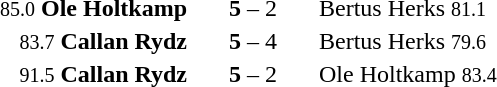<table style="text-align:center">
<tr>
<th width=233></th>
<th width=80></th>
<th width=233></th>
</tr>
<tr>
<td align=right><small>85.0</small> <strong>Ole Holtkamp</strong> </td>
<td><strong>5</strong> – 2</td>
<td align=left> Bertus Herks <small>81.1</small></td>
</tr>
<tr>
<td align=right><small>83.7</small> <strong>Callan Rydz</strong> </td>
<td><strong>5</strong> – 4</td>
<td align=left> Bertus Herks <small>79.6</small></td>
</tr>
<tr>
<td align=right><small>91.5</small> <strong>Callan Rydz</strong> </td>
<td><strong>5</strong> – 2</td>
<td align=left> Ole Holtkamp <small>83.4</small></td>
</tr>
</table>
